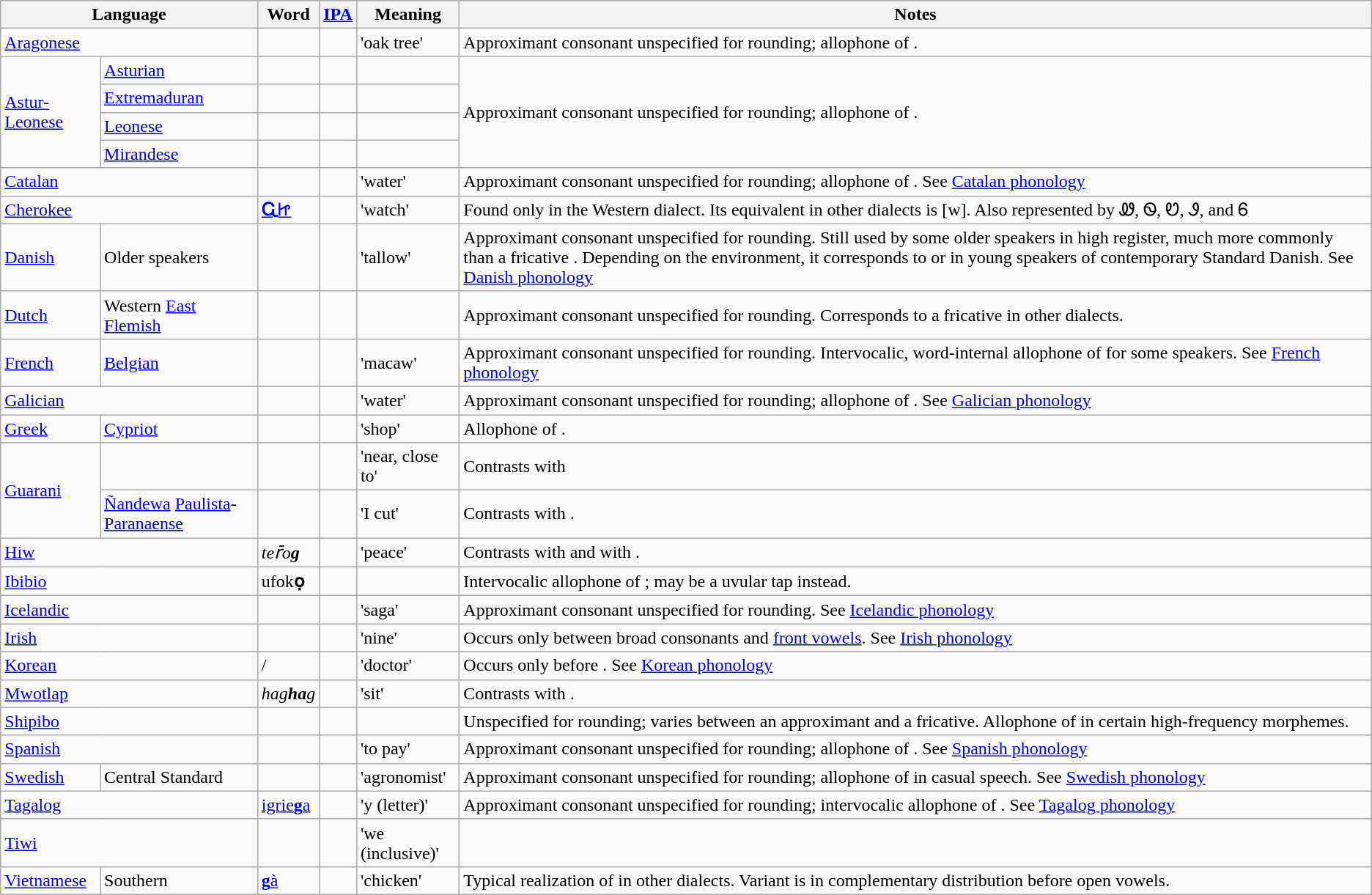<table class="wikitable">
<tr>
<th colspan="2">Language</th>
<th>Word</th>
<th><a href='#'>IPA</a></th>
<th>Meaning</th>
<th>Notes</th>
</tr>
<tr>
<td colspan="2"><a href='#'>Aragonese</a></td>
<td></td>
<td></td>
<td>'oak tree'</td>
<td>Approximant consonant unspecified for rounding; allophone of .</td>
</tr>
<tr>
<td rowspan="4"><a href='#'>Astur-Leonese</a></td>
<td><a href='#'>Asturian</a></td>
<td></td>
<td></td>
<td></td>
<td rowspan="4">Approximant consonant unspecified for rounding; allophone of .</td>
</tr>
<tr>
<td><a href='#'>Extremaduran</a></td>
<td></td>
<td></td>
<td></td>
</tr>
<tr>
<td><a href='#'>Leonese</a></td>
<td></td>
<td></td>
<td></td>
</tr>
<tr>
<td><a href='#'>Mirandese</a></td>
<td></td>
<td></td>
<td></td>
</tr>
<tr>
<td colspan="2"><a href='#'>Catalan</a></td>
<td></td>
<td></td>
<td>'water'</td>
<td>Approximant consonant unspecified for rounding; allophone of . See <a href='#'>Catalan phonology</a></td>
</tr>
<tr>
<td colspan="2"><a href='#'>Cherokee</a></td>
<td><a href='#'><strong>Ꮹ</strong>Ꮵ</a> </td>
<td></td>
<td>'watch'</td>
<td>Found only in the Western dialect. Its equivalent in other dialects is [w]. Also represented by Ꮺ, Ꮻ, Ꮼ, Ꮽ, and Ꮾ</td>
</tr>
<tr>
<td><a href='#'>Danish</a></td>
<td>Older speakers</td>
<td></td>
<td></td>
<td>'tallow'</td>
<td>Approximant consonant unspecified for rounding. Still used by some older speakers in high register, much more commonly than a fricative . Depending on the environment, it corresponds to  or  in young speakers of contemporary Standard Danish. See <a href='#'>Danish phonology</a></td>
</tr>
<tr>
<td><a href='#'>Dutch</a></td>
<td>Western <a href='#'>East Flemish</a></td>
<td></td>
<td></td>
<td></td>
<td>Approximant consonant unspecified for rounding. Corresponds to a fricative  in other dialects.</td>
</tr>
<tr>
<td><a href='#'>French</a></td>
<td><a href='#'>Belgian</a></td>
<td></td>
<td></td>
<td>'macaw'</td>
<td>Approximant consonant unspecified for rounding. Intervocalic, word-internal allophone of  for some speakers. See <a href='#'>French phonology</a></td>
</tr>
<tr>
<td colspan="2"><a href='#'>Galician</a></td>
<td></td>
<td></td>
<td>'water'</td>
<td>Approximant consonant unspecified for rounding; allophone of . See <a href='#'>Galician phonology</a></td>
</tr>
<tr>
<td><a href='#'>Greek</a></td>
<td><a href='#'>Cypriot</a></td>
<td></td>
<td></td>
<td>'shop'</td>
<td>Allophone of .</td>
</tr>
<tr>
<td rowspan="2"><a href='#'>Guarani</a></td>
<td></td>
<td></td>
<td></td>
<td>'near, close to'</td>
<td>Contrasts with </td>
</tr>
<tr>
<td><a href='#'>Ñandewa</a> <a href='#'>Paulista</a>-<a href='#'>Paranaense</a></td>
<td></td>
<td></td>
<td>'I cut'</td>
<td>Contrasts with .</td>
</tr>
<tr>
<td colspan="2"><a href='#'>Hiw</a></td>
<td><em>ter̄o<strong>g<strong><em></td>
<td></td>
<td>'peace'</td>
<td>Contrasts with  and with .</td>
</tr>
<tr>
<td colspan="2"><a href='#'>Ibibio</a></td>
<td></em>ufo</strong>k<strong>ọ</td>
<td></td>
<td></td>
<td>Intervocalic allophone of ; may be a uvular tap  instead.</td>
</tr>
<tr>
<td colspan="2"><a href='#'>Icelandic</a></td>
<td></td>
<td></td>
<td>'saga'</td>
<td>Approximant consonant unspecified for rounding. See <a href='#'>Icelandic phonology</a></td>
</tr>
<tr>
<td colspan="2"><a href='#'>Irish</a></td>
<td></td>
<td></td>
<td>'nine'</td>
<td>Occurs only between broad consonants and <a href='#'>front vowels</a>. See <a href='#'>Irish phonology</a></td>
</tr>
<tr>
<td colspan="2"><a href='#'>Korean</a></td>
<td> / </td>
<td></td>
<td>'doctor'</td>
<td>Occurs only before . See <a href='#'>Korean phonology</a></td>
</tr>
<tr>
<td colspan="2"><a href='#'>Mwotlap</a></td>
<td><em>ha</strong>g<strong>ha</strong>g</em></strong></td>
<td></td>
<td>'sit'</td>
<td>Contrasts with .</td>
</tr>
<tr>
<td colspan="2"><a href='#'>Shipibo</a></td>
<td></td>
<td></td>
<td></td>
<td>Unspecified for rounding; varies between an approximant and a fricative. Allophone of  in certain high-frequency morphemes.</td>
</tr>
<tr>
<td colspan="2"><a href='#'>Spanish</a></td>
<td></td>
<td></td>
<td>'to pay'</td>
<td>Approximant consonant unspecified for rounding; allophone of . See <a href='#'>Spanish phonology</a></td>
</tr>
<tr>
<td><a href='#'>Swedish</a></td>
<td>Central Standard</td>
<td></td>
<td></td>
<td>'agronomist'</td>
<td>Approximant consonant unspecified for rounding; allophone of  in casual speech. See <a href='#'>Swedish phonology</a></td>
</tr>
<tr>
<td colspan="2"><a href='#'>Tagalog</a></td>
<td><a href='#'></em>igrie<strong>g</strong>a<em></a></td>
<td></td>
<td>'y (letter)'</td>
<td>Approximant consonant unspecified for rounding; intervocalic allophone of . See <a href='#'>Tagalog phonology</a></td>
</tr>
<tr>
<td colspan="2"><a href='#'>Tiwi</a></td>
<td></td>
<td></td>
<td>'we (inclusive)'</td>
<td></td>
</tr>
<tr>
<td><a href='#'>Vietnamese</a></td>
<td>Southern</td>
<td></em><a href='#'><strong>g</strong>à</a><em></td>
<td></td>
<td>'chicken'</td>
<td>Typical realization of  in other dialects. Variant is in complementary distribution before open vowels.</td>
</tr>
</table>
